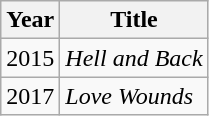<table class="wikitable">
<tr>
<th>Year</th>
<th>Title</th>
</tr>
<tr>
<td>2015</td>
<td><em>Hell and Back</em></td>
</tr>
<tr>
<td>2017</td>
<td><em>Love Wounds</em></td>
</tr>
</table>
